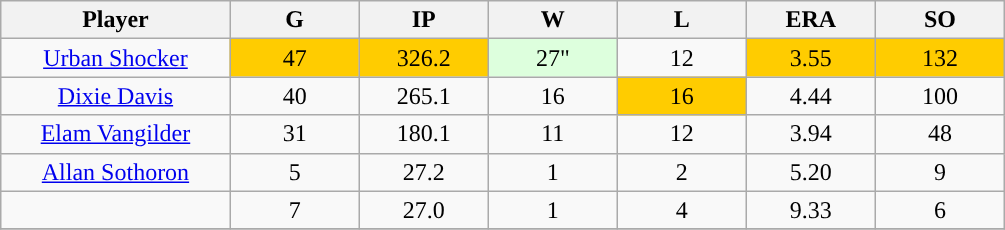<table class="wikitable sortable">
<tr>
<th bgcolor="#DDDDFF" width="16%">Player</th>
<th bgcolor="#DDDDFF" width="9%">G</th>
<th bgcolor="#DDDDFF" width="9%">IP</th>
<th bgcolor="#DDDDFF" width="9%">W</th>
<th bgcolor="#DDDDFF" width="9%">L</th>
<th bgcolor="#DDDDFF" width="9%">ERA</th>
<th bgcolor="#DDDDFF" width="9%">SO</th>
</tr>
<tr align="center">
<td><a href='#'>Urban Shocker</a></td>
<td style="background:#fc0;">47</td>
<td style="background:#fc0;">326.2</td>
<td style="background:#DDFFDD;">27"</td>
<td>12</td>
<td style="background:#fc0;">3.55</td>
<td style="background:#fc0;">132</td>
</tr>
<tr align="center">
<td><a href='#'>Dixie Davis</a></td>
<td>40</td>
<td>265.1</td>
<td>16</td>
<td style="background:#fc0;">16</td>
<td>4.44</td>
<td>100</td>
</tr>
<tr align="center">
<td><a href='#'>Elam Vangilder</a></td>
<td>31</td>
<td>180.1</td>
<td>11</td>
<td>12</td>
<td>3.94</td>
<td>48</td>
</tr>
<tr align="center">
<td><a href='#'>Allan Sothoron</a></td>
<td>5</td>
<td>27.2</td>
<td>1</td>
<td>2</td>
<td>5.20</td>
<td>9</td>
</tr>
<tr align="center">
<td></td>
<td>7</td>
<td>27.0</td>
<td>1</td>
<td>4</td>
<td>9.33</td>
<td>6</td>
</tr>
<tr align="center">
</tr>
</table>
